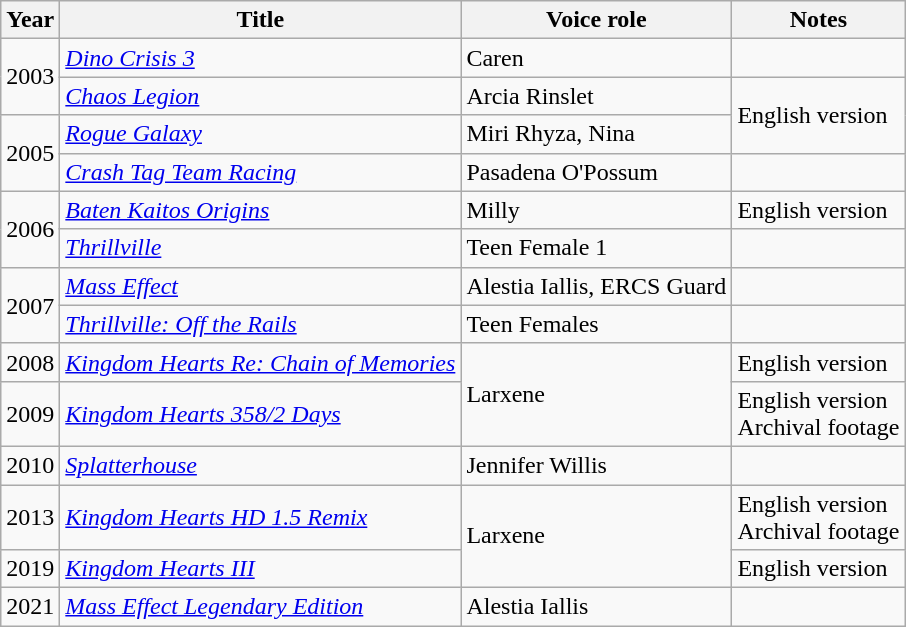<table class="wikitable sortable">
<tr>
<th>Year</th>
<th>Title</th>
<th>Voice role</th>
<th class="unsortable">Notes</th>
</tr>
<tr>
<td rowspan="2">2003</td>
<td><em><a href='#'>Dino Crisis 3</a></em></td>
<td>Caren</td>
<td></td>
</tr>
<tr>
<td><em><a href='#'>Chaos Legion</a></em></td>
<td>Arcia Rinslet</td>
<td rowspan="2">English version</td>
</tr>
<tr>
<td rowspan="2">2005</td>
<td><em><a href='#'>Rogue Galaxy</a></em></td>
<td>Miri Rhyza, Nina</td>
</tr>
<tr>
<td><em><a href='#'>Crash Tag Team Racing</a></em></td>
<td>Pasadena O'Possum</td>
<td></td>
</tr>
<tr>
<td rowspan="2">2006</td>
<td><em><a href='#'>Baten Kaitos Origins</a></em></td>
<td>Milly</td>
<td>English version</td>
</tr>
<tr>
<td><em><a href='#'>Thrillville</a></em></td>
<td>Teen Female 1</td>
<td></td>
</tr>
<tr>
<td rowspan="2">2007</td>
<td><em><a href='#'>Mass Effect</a></em></td>
<td>Alestia Iallis, ERCS Guard</td>
<td></td>
</tr>
<tr>
<td><em><a href='#'>Thrillville: Off the Rails</a></em></td>
<td>Teen Females</td>
<td></td>
</tr>
<tr>
<td>2008</td>
<td><em><a href='#'>Kingdom Hearts Re: Chain of Memories</a></em></td>
<td rowspan="2">Larxene</td>
<td>English version</td>
</tr>
<tr>
<td>2009</td>
<td><em><a href='#'>Kingdom Hearts 358/2 Days</a></em></td>
<td>English version<br>Archival footage</td>
</tr>
<tr>
<td>2010</td>
<td><em><a href='#'>Splatterhouse</a></em></td>
<td>Jennifer Willis</td>
<td></td>
</tr>
<tr>
<td>2013</td>
<td><em><a href='#'>Kingdom Hearts HD 1.5 Remix</a></em></td>
<td rowspan="2">Larxene</td>
<td>English version<br>Archival footage</td>
</tr>
<tr>
<td>2019</td>
<td><em><a href='#'>Kingdom Hearts III</a></em></td>
<td>English version</td>
</tr>
<tr>
<td>2021</td>
<td><em><a href='#'>Mass Effect Legendary Edition</a></em></td>
<td>Alestia Iallis</td>
<td></td>
</tr>
</table>
